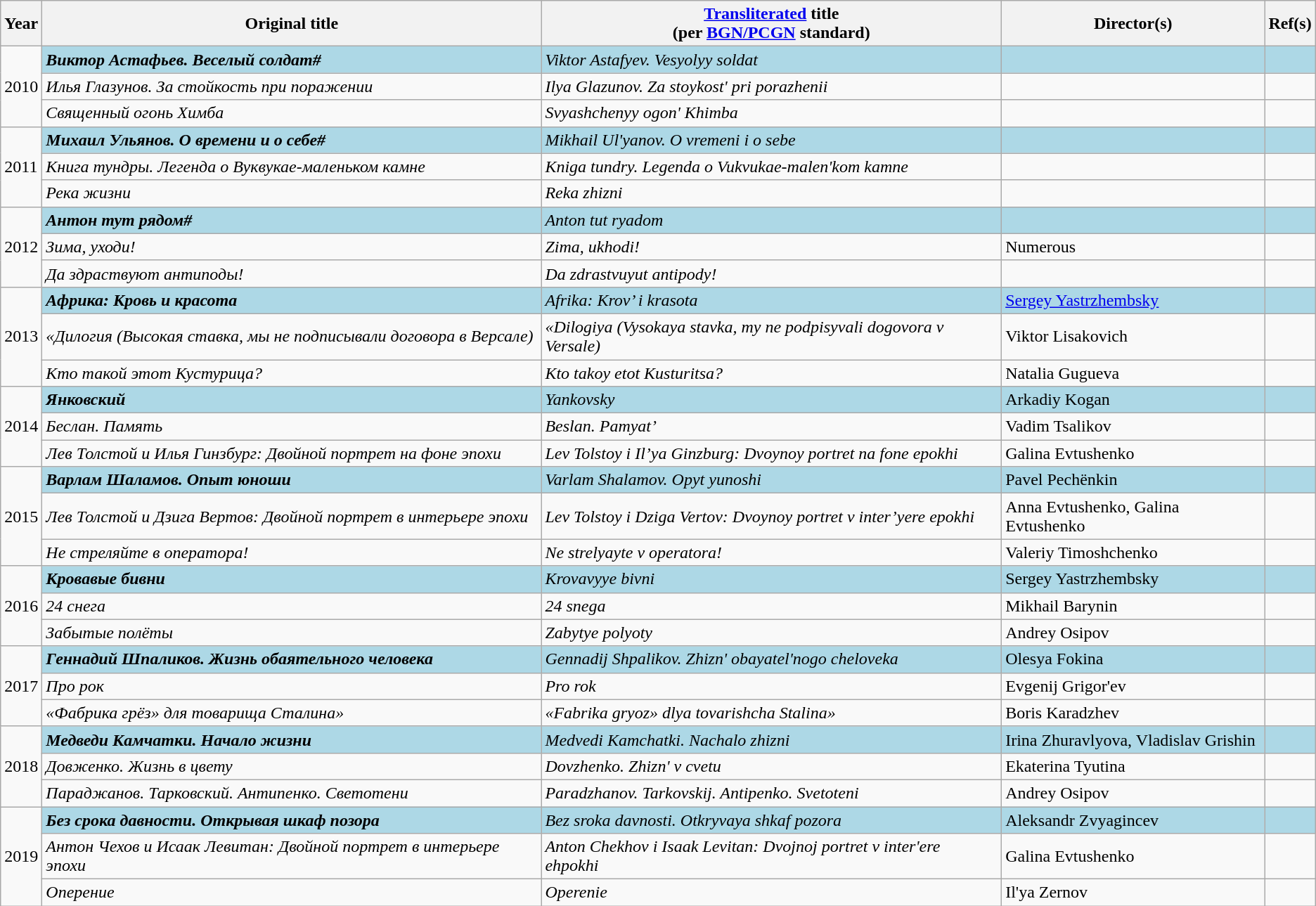<table class="wikitable sortable">
<tr>
<th scope="col">Year</th>
<th scope="col">Original title</th>
<th scope="col"><a href='#'>Transliterated</a> title<br>(per <a href='#'>BGN/PCGN</a> standard)</th>
<th scope="col">Director(s)</th>
<th scope="col" class="unsortable">Ref(s)</th>
</tr>
<tr>
<td rowspan="3">2010</td>
<td style="background-color:lightblue"><strong><em>Виктор Астафьев. Веселый солдат#</em></strong></td>
<td style="background-color:lightblue"><em>Viktor Astafyev. Vesyolyy soldat</em></td>
<td style="background-color:lightblue"></td>
<td style="background-color:lightblue"></td>
</tr>
<tr>
<td><em>Илья Глазунов. За стойкость при поражении</em></td>
<td><em>Ilya Glazunov. Za stoykost' pri porazhenii</em></td>
<td></td>
<td></td>
</tr>
<tr>
<td><em>Священный огонь Химба</em></td>
<td><em>Svyashchenyy ogon' Khimba</em></td>
<td></td>
<td></td>
</tr>
<tr>
<td rowspan="3">2011</td>
<td style="background-color:lightblue"><strong><em>Михаил Ульянов. О времени и о себе#</em></strong></td>
<td style="background-color:lightblue"><em>Mikhail Ul'yanov. O vremeni i o sebe</em></td>
<td style="background-color:lightblue"></td>
<td style="background-color:lightblue"></td>
</tr>
<tr>
<td><em>Книга тундры. Легенда о Вуквукае-маленьком камне</em></td>
<td><em>Kniga tundry. Legenda o Vukvukae-malen'kom kamne</em></td>
<td></td>
<td></td>
</tr>
<tr>
<td><em>Река жизни</em></td>
<td><em>Reka zhizni</em></td>
<td></td>
<td></td>
</tr>
<tr>
<td rowspan="3">2012</td>
<td style="background-color:lightblue"><strong><em>Антон тут рядом#</em></strong></td>
<td style="background-color:lightblue"><em>Anton tut ryadom</em></td>
<td style="background-color:lightblue"></td>
<td style="background-color:lightblue"></td>
</tr>
<tr>
<td><em>Зима, уходи!</em></td>
<td><em>Zima, ukhodi!</em></td>
<td>Numerous</td>
<td></td>
</tr>
<tr>
<td><em>Да здраствуют антиподы!</em></td>
<td><em>Da zdrastvuyut antipody!</em></td>
<td></td>
<td></td>
</tr>
<tr>
<td rowspan="3">2013</td>
<td style="background-color:lightblue"><strong><em>Африка: Кровь и красота</em></strong></td>
<td style="background-color:lightblue"><em>Afrika: Krov’ i krasota</em></td>
<td style="background-color:lightblue"><a href='#'>Sergey Yastrzhembsky</a></td>
<td style="background-color:lightblue"></td>
</tr>
<tr>
<td><em>«Дилогия (Высокая ставка, мы не подписывали договора в Версале)</em></td>
<td><em>«Dilogiya (Vysokaya stavka, my ne podpisyvali dogovora v Versale)</em></td>
<td>Viktor Lisakovich</td>
<td></td>
</tr>
<tr>
<td><em>Кто такой этот Кустурица?</em></td>
<td><em>Kto takoy etot Kusturitsa?</em></td>
<td>Natalia Gugueva</td>
<td></td>
</tr>
<tr>
<td rowspan="3">2014</td>
<td style="background-color:lightblue"><strong><em>Янковский</em></strong></td>
<td style="background-color:lightblue"><em>Yankovsky</em></td>
<td style="background-color:lightblue">Arkadiy Kogan</td>
<td style="background-color:lightblue"></td>
</tr>
<tr>
<td><em>Беслан. Память</em></td>
<td><em>Beslan. Pamyat’</em></td>
<td>Vadim Tsalikov</td>
<td></td>
</tr>
<tr>
<td><em>Лев Толстой и Илья Гинзбург: Двойной портрет на фоне эпохи</em></td>
<td><em>Lev Tolstoy i Il’ya Ginzburg: Dvoynoy portret na fone epokhi</em></td>
<td>Galina Evtushenko</td>
<td></td>
</tr>
<tr>
<td rowspan="3">2015</td>
<td style="background-color:lightblue"><strong><em>Варлам Шаламов. Опыт юноши</em></strong></td>
<td style="background-color:lightblue"><em>Varlam Shalamov. Opyt yunoshi</em></td>
<td style="background-color:lightblue">Pavel Pechënkin</td>
<td style="background-color:lightblue"></td>
</tr>
<tr>
<td><em>Лев Толстой и Дзига Вертов: Двойной портрет в интерьере эпохи</em></td>
<td><em>Lev Tolstoy i Dziga Vertov: Dvoynoy portret v inter’yere epokhi</em></td>
<td>Anna Evtushenko, Galina Evtushenko</td>
<td></td>
</tr>
<tr>
<td><em>Не стреляйте в оператора!</em></td>
<td><em>Ne strelyayte v operatora!</em></td>
<td>Valeriy Timoshchenko</td>
<td></td>
</tr>
<tr>
<td rowspan="3">2016</td>
<td style="background-color:lightblue"><strong><em>Кровавые бивни</em></strong></td>
<td style="background-color:lightblue"><em>Krovavyye bivni</em></td>
<td style="background-color:lightblue">Sergey Yastrzhembsky</td>
<td style="background-color:lightblue"></td>
</tr>
<tr>
<td><em>24 снега</em></td>
<td><em>24 snega</em></td>
<td>Mikhail Barynin</td>
<td></td>
</tr>
<tr>
<td><em>Забытые полёты</em></td>
<td><em>Zabytye polyoty</em></td>
<td>Andrey Osipov</td>
<td></td>
</tr>
<tr>
<td rowspan="3">2017</td>
<td style="background-color:lightblue"><strong><em>Геннадий Шпаликов. Жизнь обаятельного человека</em></strong></td>
<td style="background-color:lightblue"><em>Gennadij Shpalikov. Zhizn' obayatel'nogo cheloveka</em></td>
<td style="background-color:lightblue">Olesya Fokina</td>
<td style="background-color:lightblue"></td>
</tr>
<tr>
<td><em>Про рок</em></td>
<td><em>Pro rok</em></td>
<td>Evgenij Grigor'ev</td>
<td></td>
</tr>
<tr>
<td><em>«Фабрика грёз» для товарища Сталина»</em></td>
<td><em>«Fabrika gryoz» dlya tovarishcha Stalina»</em></td>
<td>Boris Karadzhev</td>
<td></td>
</tr>
<tr>
<td rowspan="3">2018</td>
<td style="background-color:lightblue"><strong><em>Медведи Камчатки. Начало жизни</em></strong></td>
<td style="background-color:lightblue"><em>Medvedi Kamchatki. Nachalo zhizni</em></td>
<td style="background-color:lightblue">Irina Zhuravlyova, Vladislav Grishin</td>
<td style="background-color:lightblue"></td>
</tr>
<tr>
<td><em>Довженко. Жизнь в цвету</em></td>
<td><em>Dovzhenko. Zhizn' v cvetu</em></td>
<td>Ekaterina Tyutina</td>
<td></td>
</tr>
<tr>
<td><em>Параджанов. Тарковский. Антипенко. Светотени</em></td>
<td><em>Paradzhanov. Tarkovskij. Antipenko. Svetoteni</em></td>
<td>Andrey Osipov</td>
<td></td>
</tr>
<tr>
<td rowspan="3">2019</td>
<td style="background-color:lightblue"><strong><em>Без срока давности. Открывая шкаф позора</em></strong></td>
<td style="background-color:lightblue"><em>Bez sroka davnosti. Otkryvaya shkaf pozora</em></td>
<td style="background-color:lightblue">Aleksandr Zvyagincev</td>
<td style="background-color:lightblue"></td>
</tr>
<tr>
<td><em>Антон Чехов и Исаак Левитан: Двойной портрет в интерьере эпохи</em></td>
<td><em>Anton Chekhov i Isaak Levitan: Dvojnoj portret v inter'ere ehpokhi</em></td>
<td>Galina Evtushenko</td>
<td></td>
</tr>
<tr>
<td><em>Оперение</em></td>
<td><em>Operenie</em></td>
<td>Il'ya Zernov</td>
<td></td>
</tr>
</table>
